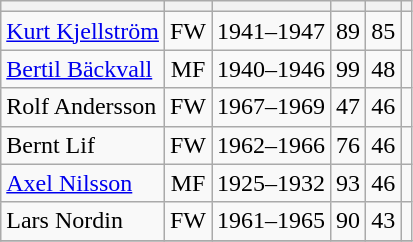<table class="wikitable plainrowheaders sortable" style="text-align:center">
<tr>
<th></th>
<th></th>
<th></th>
<th></th>
<th></th>
<th></th>
</tr>
<tr>
<td align="left"> <a href='#'>Kurt Kjellström</a></td>
<td>FW</td>
<td>1941–1947</td>
<td>89</td>
<td>85</td>
<td></td>
</tr>
<tr>
<td align="left"> <a href='#'>Bertil Bäckvall</a></td>
<td>MF</td>
<td>1940–1946</td>
<td>99</td>
<td>48</td>
<td></td>
</tr>
<tr>
<td align="left"> Rolf Andersson</td>
<td>FW</td>
<td>1967–1969</td>
<td>47</td>
<td>46</td>
<td></td>
</tr>
<tr>
<td align="left"> Bernt Lif</td>
<td>FW</td>
<td>1962–1966</td>
<td>76</td>
<td>46</td>
<td></td>
</tr>
<tr>
<td align="left"> <a href='#'>Axel Nilsson</a></td>
<td>MF</td>
<td>1925–1932</td>
<td>93</td>
<td>46</td>
<td></td>
</tr>
<tr>
<td align="left"> Lars Nordin</td>
<td>FW</td>
<td>1961–1965</td>
<td>90</td>
<td>43</td>
<td></td>
</tr>
<tr>
</tr>
</table>
